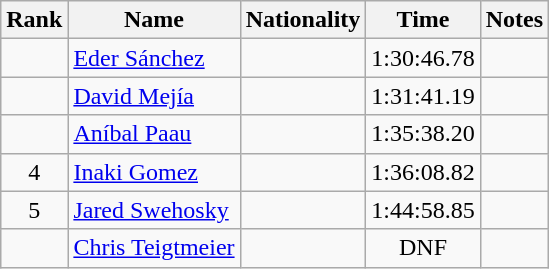<table class="wikitable sortable" style="text-align:center">
<tr>
<th>Rank</th>
<th>Name</th>
<th>Nationality</th>
<th>Time</th>
<th>Notes</th>
</tr>
<tr>
<td align=center></td>
<td align=left><a href='#'>Eder Sánchez</a></td>
<td align=left></td>
<td>1:30:46.78</td>
<td></td>
</tr>
<tr>
<td align=center></td>
<td align=left><a href='#'>David Mejía</a></td>
<td align=left></td>
<td>1:31:41.19</td>
<td></td>
</tr>
<tr>
<td align=center></td>
<td align=left><a href='#'>Aníbal Paau</a></td>
<td align=left></td>
<td>1:35:38.20</td>
<td></td>
</tr>
<tr>
<td align=center>4</td>
<td align=left><a href='#'>Inaki Gomez</a></td>
<td align=left></td>
<td>1:36:08.82</td>
<td></td>
</tr>
<tr>
<td align=center>5</td>
<td align=left><a href='#'>Jared Swehosky</a></td>
<td align=left></td>
<td>1:44:58.85</td>
<td></td>
</tr>
<tr>
<td align=center></td>
<td align=left><a href='#'>Chris Teigtmeier</a></td>
<td align=left></td>
<td>DNF</td>
<td></td>
</tr>
</table>
